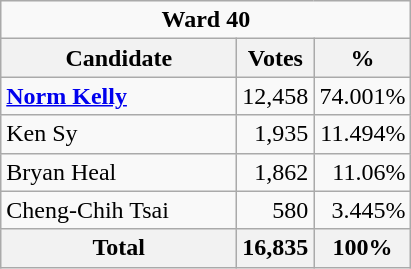<table class="wikitable">
<tr>
<td Colspan="3" align="center"><strong>Ward 40</strong></td>
</tr>
<tr>
<th bgcolor="#DDDDFF" width="150px">Candidate</th>
<th bgcolor="#DDDDFF">Votes</th>
<th bgcolor="#DDDDFF">%</th>
</tr>
<tr>
<td><strong><a href='#'>Norm Kelly</a></strong></td>
<td align=right>12,458</td>
<td align=right>74.001%</td>
</tr>
<tr>
<td>Ken Sy</td>
<td align=right>1,935</td>
<td align=right>11.494%</td>
</tr>
<tr>
<td>Bryan Heal</td>
<td align=right>1,862</td>
<td align=right>11.06%</td>
</tr>
<tr>
<td>Cheng-Chih Tsai</td>
<td align=right>580</td>
<td align=right>3.445%</td>
</tr>
<tr>
<th>Total</th>
<th align=right>16,835</th>
<th align=right>100%</th>
</tr>
</table>
